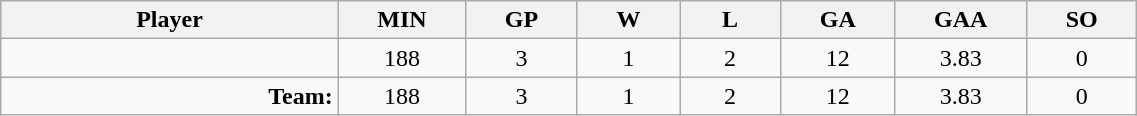<table class="wikitable sortable" width="60%">
<tr>
<th bgcolor="#DDDDFF" width="10%">Player</th>
<th width="3%" bgcolor="#DDDDFF" title="Minutes played">MIN</th>
<th width="3%" bgcolor="#DDDDFF" title="Games played in">GP</th>
<th width="3%" bgcolor="#DDDDFF" title="Wins">W</th>
<th width="3%" bgcolor="#DDDDFF"title="Losses">L</th>
<th width="3%" bgcolor="#DDDDFF" title="Goals against">GA</th>
<th width="3%" bgcolor="#DDDDFF" title="Goals against average">GAA</th>
<th width="3%" bgcolor="#DDDDFF" title="Shut-outs">SO</th>
</tr>
<tr align="center">
<td align="right"></td>
<td>188</td>
<td>3</td>
<td>1</td>
<td>2</td>
<td>12</td>
<td>3.83</td>
<td>0</td>
</tr>
<tr align="center">
<td align="right"><strong>Team:</strong></td>
<td>188</td>
<td>3</td>
<td>1</td>
<td>2</td>
<td>12</td>
<td>3.83</td>
<td>0</td>
</tr>
</table>
